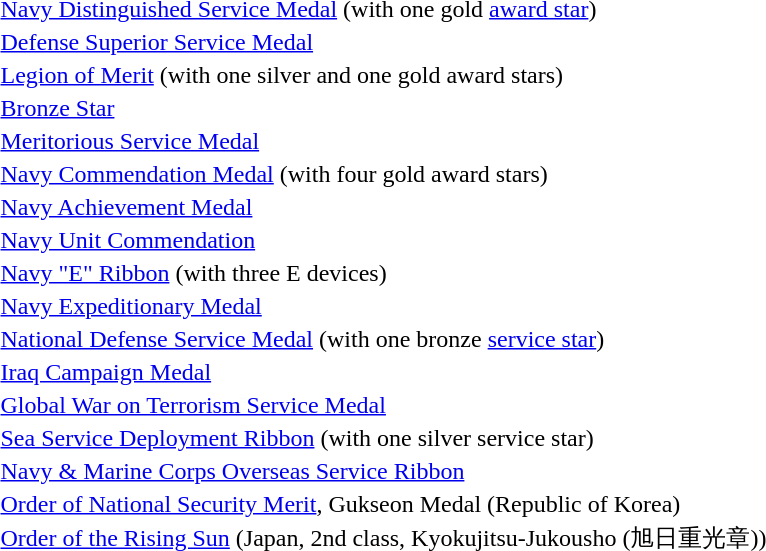<table>
<tr>
<td></td>
<td><a href='#'>Navy Distinguished Service Medal</a> (with one gold <a href='#'>award star</a>)</td>
</tr>
<tr>
<td></td>
<td><a href='#'>Defense Superior Service Medal</a></td>
</tr>
<tr>
<td><span></span><span></span></td>
<td><a href='#'>Legion of Merit</a> (with one silver and one gold award stars)</td>
</tr>
<tr>
<td></td>
<td><a href='#'>Bronze Star</a></td>
</tr>
<tr>
<td></td>
<td><a href='#'>Meritorious Service Medal</a></td>
</tr>
<tr>
<td><span></span><span></span><span></span><span></span></td>
<td><a href='#'>Navy Commendation Medal</a> (with four gold award stars)</td>
</tr>
<tr>
<td></td>
<td><a href='#'>Navy Achievement Medal</a></td>
</tr>
<tr>
<td></td>
<td><a href='#'>Navy Unit Commendation</a></td>
</tr>
<tr>
<td></td>
<td><a href='#'>Navy "E" Ribbon</a> (with three E devices)</td>
</tr>
<tr>
<td></td>
<td><a href='#'>Navy Expeditionary Medal</a></td>
</tr>
<tr>
<td></td>
<td><a href='#'>National Defense Service Medal</a> (with one bronze <a href='#'>service star</a>)</td>
</tr>
<tr>
<td></td>
<td><a href='#'>Iraq Campaign Medal</a></td>
</tr>
<tr>
<td></td>
<td><a href='#'>Global War on Terrorism Service Medal</a></td>
</tr>
<tr>
<td></td>
<td><a href='#'>Sea Service Deployment Ribbon</a> (with one silver service star)</td>
</tr>
<tr>
<td></td>
<td><a href='#'>Navy & Marine Corps Overseas Service Ribbon</a></td>
</tr>
<tr>
<td></td>
<td><a href='#'>Order of National Security Merit</a>, Gukseon Medal (Republic of Korea)</td>
</tr>
<tr>
<td></td>
<td><a href='#'>Order of the Rising Sun</a> (Japan, 2nd class, Kyokujitsu-Jukousho (旭日重光章))</td>
</tr>
</table>
